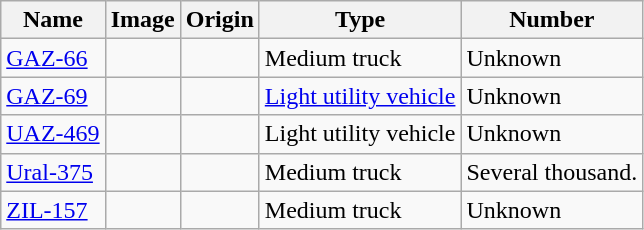<table class="wikitable">
<tr>
<th>Name</th>
<th>Image</th>
<th>Origin</th>
<th>Type</th>
<th>Number</th>
</tr>
<tr>
<td><a href='#'>GAZ-66</a></td>
<td></td>
<td></td>
<td>Medium truck</td>
<td>Unknown</td>
</tr>
<tr>
<td><a href='#'>GAZ-69</a></td>
<td></td>
<td></td>
<td><a href='#'>Light utility vehicle</a></td>
<td>Unknown</td>
</tr>
<tr>
<td><a href='#'>UAZ-469</a></td>
<td></td>
<td></td>
<td>Light utility vehicle</td>
<td>Unknown</td>
</tr>
<tr>
<td><a href='#'>Ural-375</a></td>
<td></td>
<td></td>
<td>Medium truck</td>
<td>Several thousand.</td>
</tr>
<tr>
<td><a href='#'>ZIL-157</a></td>
<td></td>
<td></td>
<td>Medium truck</td>
<td>Unknown</td>
</tr>
</table>
